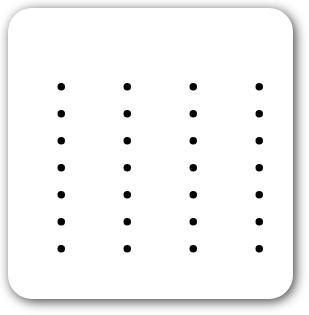<table style=" border-radius:1em; box-shadow: 0.1em 0.1em 0.5em rgba(0,0,0,0.75); background-color: white; border: 1px solid white; padding: 5px;">
<tr style="vertical-align:top;">
<td><br><ul><li></li><li></li><li></li><li></li><li></li><li></li><li></li></ul></td>
<td valign="top"><br><ul><li></li><li></li><li></li><li></li><li></li><li></li><li></li></ul></td>
<td valign="top"><br><ul><li></li><li></li><li></li><li></li><li></li><li></li><li></li></ul></td>
<td valign="top"><br><ul><li></li><li></li><li></li><li></li><li></li><li></li><li></li></ul></td>
</tr>
</table>
